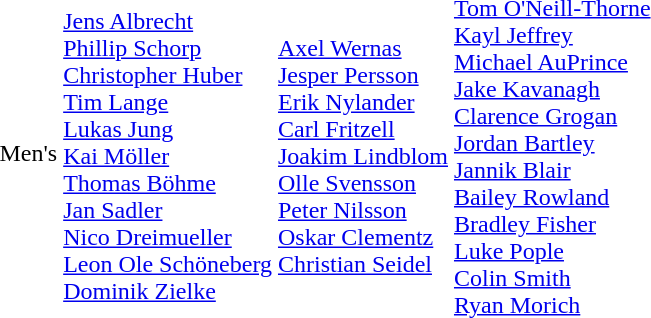<table>
<tr>
<td rowspan=2>Men's</td>
<td><strong></strong></td>
<td><strong></strong></td>
<td><strong></strong></td>
</tr>
<tr>
<td><a href='#'>Jens Albrecht</a> <br> <a href='#'>Phillip Schorp</a> <br> <a href='#'>Christopher Huber</a> <br> <a href='#'>Tim Lange</a> <br> <a href='#'>Lukas Jung</a> <br> <a href='#'>Kai Möller</a> <br> <a href='#'>Thomas Böhme</a> <br> <a href='#'>Jan Sadler</a> <br> <a href='#'>Nico Dreimueller</a> <br> <a href='#'>Leon Ole Schöneberg</a> <br> <a href='#'>Dominik Zielke</a></td>
<td><a href='#'>Axel Wernas</a> <br> <a href='#'>Jesper Persson</a> <br> <a href='#'>Erik Nylander</a> <br> <a href='#'>Carl Fritzell</a> <br> <a href='#'>Joakim Lindblom</a> <br> <a href='#'>Olle Svensson</a> <br> <a href='#'>Peter Nilsson</a> <br> <a href='#'>Oskar Clementz</a> <br> <a href='#'>Christian Seidel</a></td>
<td><a href='#'>Tom O'Neill-Thorne</a> <br> <a href='#'>Kayl Jeffrey</a> <br> <a href='#'>Michael AuPrince</a> <br> <a href='#'>Jake Kavanagh</a> <br> <a href='#'>Clarence Grogan</a> <br> <a href='#'>Jordan Bartley</a> <br> <a href='#'>Jannik Blair</a> <br> <a href='#'>Bailey Rowland</a> <br> <a href='#'>Bradley Fisher</a> <br> <a href='#'>Luke Pople</a> <br> <a href='#'>Colin Smith</a> <br> <a href='#'>Ryan Morich</a></td>
</tr>
</table>
